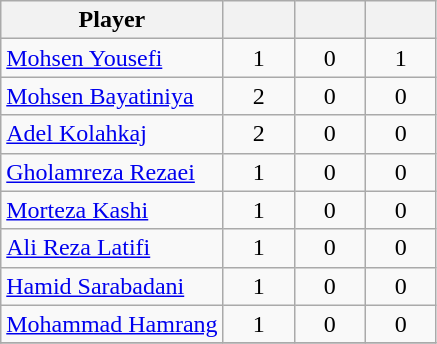<table class="wikitable" style="text-align: center;">
<tr>
<th wight=200>Player</th>
<th width=40></th>
<th width=40> </th>
<th width=40></th>
</tr>
<tr>
<td style="text-align:left"> <a href='#'>Mohsen Yousefi</a></td>
<td>1</td>
<td>0</td>
<td>1</td>
</tr>
<tr>
<td style="text-align:left"> <a href='#'>Mohsen Bayatiniya</a></td>
<td>2</td>
<td>0</td>
<td>0</td>
</tr>
<tr>
<td style="text-align:left"> <a href='#'>Adel Kolahkaj</a></td>
<td>2</td>
<td>0</td>
<td>0</td>
</tr>
<tr>
<td style="text-align:left"> <a href='#'>Gholamreza Rezaei</a></td>
<td>1</td>
<td>0</td>
<td>0</td>
</tr>
<tr>
<td style="text-align:left"> <a href='#'>Morteza Kashi</a></td>
<td>1</td>
<td>0</td>
<td>0</td>
</tr>
<tr>
<td style="text-align:left"> <a href='#'>Ali Reza Latifi</a></td>
<td>1</td>
<td>0</td>
<td>0</td>
</tr>
<tr>
<td style="text-align:left"> <a href='#'>Hamid Sarabadani</a></td>
<td>1</td>
<td>0</td>
<td>0</td>
</tr>
<tr>
<td style="text-align:left"> <a href='#'>Mohammad Hamrang</a></td>
<td>1</td>
<td>0</td>
<td>0</td>
</tr>
<tr>
</tr>
</table>
